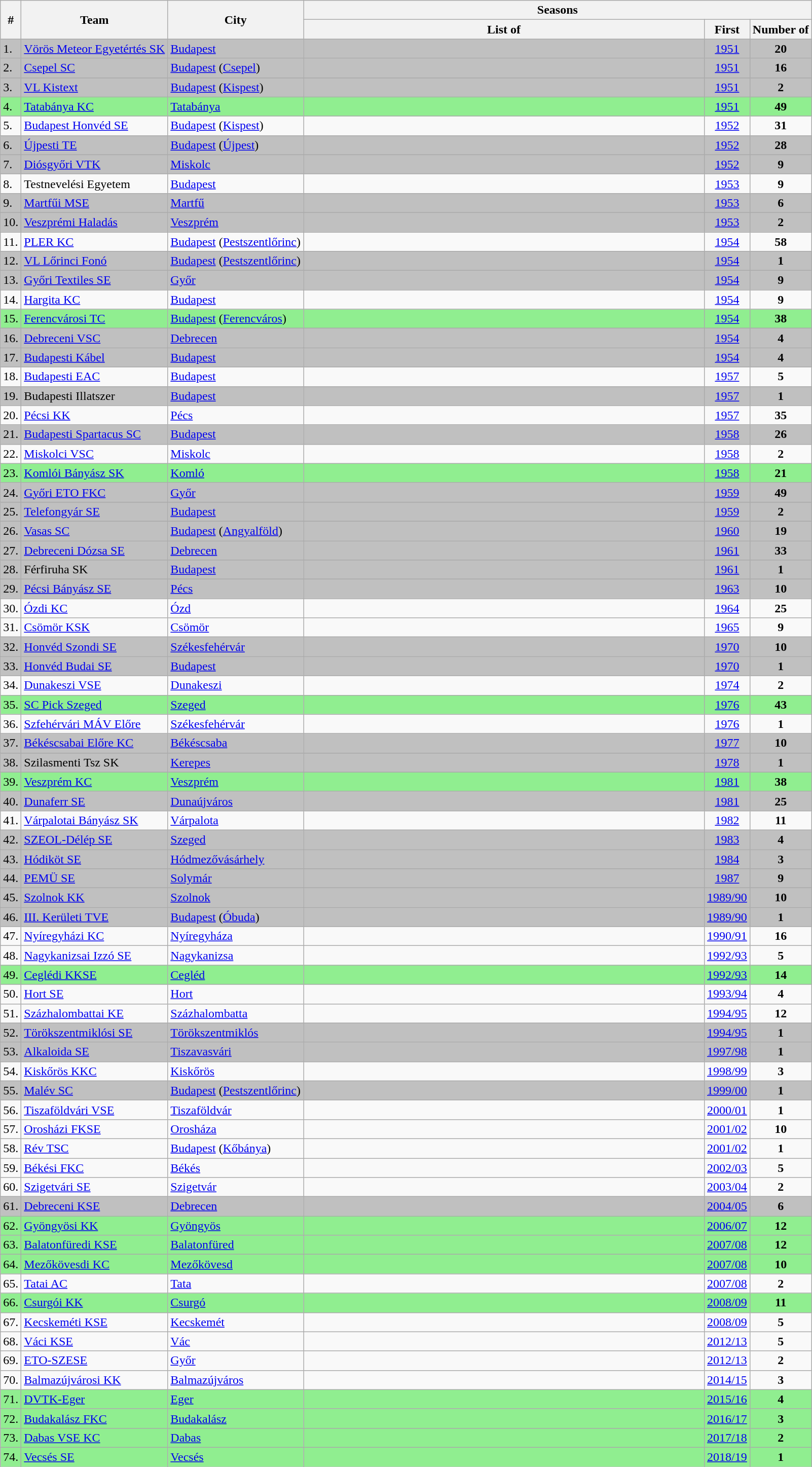<table class = "wikitable">
<tr>
<th rowspan=2>#</th>
<th rowspan=2>Team</th>
<th rowspan=2>City</th>
<th colspan=3>Seasons</th>
</tr>
<tr>
<th width="520">List of</th>
<th>First</th>
<th>Number of</th>
</tr>
<tr style="background: silver">
<td>1.</td>
<td><a href='#'>Vörös Meteor Egyetértés SK</a></td>
<td><a href='#'>Budapest</a></td>
<td></td>
<td align = "center"><a href='#'>1951</a></td>
<td align = "center"><strong>20</strong></td>
</tr>
<tr style="background: silver">
<td>2.</td>
<td><a href='#'>Csepel SC</a></td>
<td><a href='#'>Budapest</a> (<a href='#'>Csepel</a>)</td>
<td></td>
<td align = "center"><a href='#'>1951</a></td>
<td align = "center"><strong>16</strong></td>
</tr>
<tr style="background: silver">
<td>3.</td>
<td><a href='#'>VL Kistext</a></td>
<td><a href='#'>Budapest</a> (<a href='#'>Kispest</a>)</td>
<td></td>
<td align = "center"><a href='#'>1951</a></td>
<td align = "center"><strong>2</strong></td>
</tr>
<tr style="background:#90EE90">
<td>4.</td>
<td><a href='#'>Tatabánya KC</a></td>
<td><a href='#'>Tatabánya</a></td>
<td></td>
<td align = "center"><a href='#'>1951</a></td>
<td align = "center"><strong>49</strong></td>
</tr>
<tr>
<td>5.</td>
<td><a href='#'>Budapest Honvéd SE</a></td>
<td><a href='#'>Budapest</a> (<a href='#'>Kispest</a>)</td>
<td></td>
<td align = "center"><a href='#'>1952</a></td>
<td align = "center"><strong>31</strong></td>
</tr>
<tr style="background: silver">
<td>6.</td>
<td><a href='#'>Újpesti TE</a></td>
<td><a href='#'>Budapest</a> (<a href='#'>Újpest</a>)</td>
<td></td>
<td align = "center"><a href='#'>1952</a></td>
<td align = "center"><strong>28</strong></td>
</tr>
<tr style="background: silver">
<td>7.</td>
<td><a href='#'>Diósgyőri VTK</a></td>
<td><a href='#'>Miskolc</a></td>
<td></td>
<td align = "center"><a href='#'>1952</a></td>
<td align = "center"><strong>9</strong></td>
</tr>
<tr>
<td>8.</td>
<td>Testnevelési Egyetem</td>
<td><a href='#'>Budapest</a></td>
<td></td>
<td align = "center"><a href='#'>1953</a></td>
<td align = "center"><strong>9</strong></td>
</tr>
<tr style="background: silver">
<td>9.</td>
<td><a href='#'>Martfűi MSE</a></td>
<td><a href='#'>Martfű</a></td>
<td></td>
<td align = "center"><a href='#'>1953</a></td>
<td align = "center"><strong>6</strong></td>
</tr>
<tr style="background: silver">
<td>10.</td>
<td><a href='#'>Veszprémi Haladás</a></td>
<td><a href='#'>Veszprém</a></td>
<td></td>
<td align = "center"><a href='#'>1953</a></td>
<td align = "center"><strong>2</strong></td>
</tr>
<tr>
<td>11.</td>
<td><a href='#'>PLER KC</a></td>
<td><a href='#'>Budapest</a> (<a href='#'>Pestszentlőrinc</a>)</td>
<td></td>
<td align = "center"><a href='#'>1954</a></td>
<td align = "center"><strong>58</strong></td>
</tr>
<tr style="background: silver">
<td>12.</td>
<td><a href='#'>VL Lőrinci Fonó</a></td>
<td><a href='#'>Budapest</a> (<a href='#'>Pestszentlőrinc</a>)</td>
<td></td>
<td align = "center"><a href='#'>1954</a></td>
<td align = "center"><strong>1</strong></td>
</tr>
<tr style="background: silver">
<td>13.</td>
<td><a href='#'>Győri Textiles SE</a></td>
<td><a href='#'>Győr</a></td>
<td></td>
<td align = "center"><a href='#'>1954</a></td>
<td align = "center"><strong>9</strong></td>
</tr>
<tr>
<td>14.</td>
<td><a href='#'>Hargita KC</a></td>
<td><a href='#'>Budapest</a></td>
<td></td>
<td align = "center"><a href='#'>1954</a></td>
<td align = "center"><strong>9</strong></td>
</tr>
<tr style="background:#90EE90">
<td>15.</td>
<td><a href='#'>Ferencvárosi TC</a></td>
<td><a href='#'>Budapest</a> (<a href='#'>Ferencváros</a>)</td>
<td></td>
<td align = "center"><a href='#'>1954</a></td>
<td align = "center"><strong>38</strong></td>
</tr>
<tr style="background: silver">
<td>16.</td>
<td><a href='#'>Debreceni VSC</a></td>
<td><a href='#'>Debrecen</a></td>
<td></td>
<td align = "center"><a href='#'>1954</a></td>
<td align = "center"><strong>4</strong></td>
</tr>
<tr style="background: silver">
<td>17.</td>
<td><a href='#'>Budapesti Kábel</a></td>
<td><a href='#'>Budapest</a></td>
<td></td>
<td align = "center"><a href='#'>1954</a></td>
<td align = "center"><strong>4</strong></td>
</tr>
<tr>
<td>18.</td>
<td><a href='#'>Budapesti EAC</a></td>
<td><a href='#'>Budapest</a></td>
<td></td>
<td align = "center"><a href='#'>1957</a></td>
<td align = "center"><strong>5</strong></td>
</tr>
<tr style="background: silver">
<td>19.</td>
<td>Budapesti Illatszer</td>
<td><a href='#'>Budapest</a></td>
<td></td>
<td align = "center"><a href='#'>1957</a></td>
<td align = "center"><strong>1</strong></td>
</tr>
<tr>
<td>20.</td>
<td><a href='#'>Pécsi KK</a></td>
<td><a href='#'>Pécs</a></td>
<td></td>
<td align = "center"><a href='#'>1957</a></td>
<td align = "center"><strong>35</strong></td>
</tr>
<tr style="background: silver">
<td>21.</td>
<td><a href='#'>Budapesti Spartacus SC</a></td>
<td><a href='#'>Budapest</a></td>
<td></td>
<td align = "center"><a href='#'>1958</a></td>
<td align = "center"><strong>26</strong></td>
</tr>
<tr>
<td>22.</td>
<td><a href='#'>Miskolci VSC</a></td>
<td><a href='#'>Miskolc</a></td>
<td></td>
<td align = "center"><a href='#'>1958</a></td>
<td align = "center"><strong>2</strong></td>
</tr>
<tr style="background:#90EE90">
<td>23.</td>
<td><a href='#'>Komlói Bányász SK</a></td>
<td><a href='#'>Komló</a></td>
<td></td>
<td align = "center"><a href='#'>1958</a></td>
<td align = "center"><strong>21</strong></td>
</tr>
<tr style="background: silver">
<td>24.</td>
<td><a href='#'>Győri ETO FKC</a></td>
<td><a href='#'>Győr</a></td>
<td></td>
<td align = "center"><a href='#'>1959</a></td>
<td align = "center"><strong>49</strong></td>
</tr>
<tr style="background: silver">
<td>25.</td>
<td><a href='#'>Telefongyár SE</a></td>
<td><a href='#'>Budapest</a></td>
<td></td>
<td align = "center"><a href='#'>1959</a></td>
<td align = "center"><strong>2</strong></td>
</tr>
<tr style="background: silver">
<td>26.</td>
<td><a href='#'>Vasas SC</a></td>
<td><a href='#'>Budapest</a> (<a href='#'>Angyalföld</a>)</td>
<td></td>
<td align = "center"><a href='#'>1960</a></td>
<td align = "center"><strong>19</strong></td>
</tr>
<tr style="background: silver">
<td>27.</td>
<td><a href='#'>Debreceni Dózsa SE</a></td>
<td><a href='#'>Debrecen</a></td>
<td></td>
<td align = "center"><a href='#'>1961</a></td>
<td align = "center"><strong>33</strong></td>
</tr>
<tr style="background: silver">
<td>28.</td>
<td>Férfiruha SK</td>
<td><a href='#'>Budapest</a></td>
<td></td>
<td align = "center"><a href='#'>1961</a></td>
<td align = "center"><strong>1</strong></td>
</tr>
<tr style="background: silver">
<td>29.</td>
<td><a href='#'>Pécsi Bányász SE</a></td>
<td><a href='#'>Pécs</a></td>
<td></td>
<td align = "center"><a href='#'>1963</a></td>
<td align = "center"><strong>10</strong></td>
</tr>
<tr>
<td>30.</td>
<td><a href='#'>Ózdi KC</a></td>
<td><a href='#'>Ózd</a></td>
<td></td>
<td align = "center"><a href='#'>1964</a></td>
<td align = "center"><strong>25</strong></td>
</tr>
<tr>
<td>31.</td>
<td><a href='#'>Csömör KSK</a></td>
<td><a href='#'>Csömör</a></td>
<td></td>
<td align = "center"><a href='#'>1965</a></td>
<td align = "center"><strong>9</strong></td>
</tr>
<tr style="background: silver">
<td>32.</td>
<td><a href='#'>Honvéd Szondi SE</a></td>
<td><a href='#'>Székesfehérvár</a></td>
<td></td>
<td align = "center"><a href='#'>1970</a></td>
<td align = "center"><strong>10</strong></td>
</tr>
<tr style="background: silver">
<td>33.</td>
<td><a href='#'>Honvéd Budai SE</a></td>
<td><a href='#'>Budapest</a></td>
<td></td>
<td align = "center"><a href='#'>1970</a></td>
<td align = "center"><strong>1</strong></td>
</tr>
<tr>
<td>34.</td>
<td><a href='#'>Dunakeszi VSE</a></td>
<td><a href='#'>Dunakeszi</a></td>
<td></td>
<td align = "center"><a href='#'>1974</a></td>
<td align = "center"><strong>2</strong></td>
</tr>
<tr style="background:#90EE90">
<td>35.</td>
<td><a href='#'>SC Pick Szeged</a></td>
<td><a href='#'>Szeged</a></td>
<td></td>
<td align = "center"><a href='#'>1976</a></td>
<td align = "center"><strong>43</strong></td>
</tr>
<tr>
<td>36.</td>
<td><a href='#'>Szfehérvári MÁV Előre</a></td>
<td><a href='#'>Székesfehérvár</a></td>
<td></td>
<td align = "center"><a href='#'>1976</a></td>
<td align = "center"><strong>1</strong></td>
</tr>
<tr style="background: silver">
<td>37.</td>
<td><a href='#'>Békéscsabai Előre KC</a></td>
<td><a href='#'>Békéscsaba</a></td>
<td></td>
<td align = "center"><a href='#'>1977</a></td>
<td align = "center"><strong>10</strong></td>
</tr>
<tr style="background: silver">
<td>38.</td>
<td>Szilasmenti Tsz SK</td>
<td><a href='#'>Kerepes</a></td>
<td></td>
<td align = "center"><a href='#'>1978</a></td>
<td align = "center"><strong>1</strong></td>
</tr>
<tr style="background:#90EE90">
<td>39.</td>
<td><a href='#'>Veszprém KC</a></td>
<td><a href='#'>Veszprém</a></td>
<td></td>
<td align = "center"><a href='#'>1981</a></td>
<td align = "center"><strong>38</strong></td>
</tr>
<tr style="background: silver">
<td>40.</td>
<td><a href='#'>Dunaferr SE</a></td>
<td><a href='#'>Dunaújváros</a></td>
<td></td>
<td align = "center"><a href='#'>1981</a></td>
<td align = "center"><strong>25</strong></td>
</tr>
<tr>
<td>41.</td>
<td><a href='#'>Várpalotai Bányász SK</a></td>
<td><a href='#'>Várpalota</a></td>
<td></td>
<td align = "center"><a href='#'>1982</a></td>
<td align = "center"><strong>11</strong></td>
</tr>
<tr style="background: silver">
<td>42.</td>
<td><a href='#'>SZEOL-Délép SE</a></td>
<td><a href='#'>Szeged</a></td>
<td></td>
<td align = "center"><a href='#'>1983</a></td>
<td align = "center"><strong>4</strong></td>
</tr>
<tr style="background: silver">
<td>43.</td>
<td><a href='#'>Hódiköt SE</a></td>
<td><a href='#'>Hódmezővásárhely</a></td>
<td></td>
<td align = "center"><a href='#'>1984</a></td>
<td align = "center"><strong>3</strong></td>
</tr>
<tr style="background: silver">
<td>44.</td>
<td><a href='#'>PEMÜ SE</a></td>
<td><a href='#'>Solymár</a></td>
<td></td>
<td align = "center"><a href='#'>1987</a></td>
<td align = "center"><strong>9</strong></td>
</tr>
<tr style="background: silver">
<td>45.</td>
<td><a href='#'>Szolnok KK</a></td>
<td><a href='#'>Szolnok</a></td>
<td></td>
<td align = "center"><a href='#'>1989/90</a></td>
<td align = "center"><strong>10</strong></td>
</tr>
<tr style="background: silver">
<td>46.</td>
<td><a href='#'>III. Kerületi TVE</a></td>
<td><a href='#'>Budapest</a> (<a href='#'>Óbuda</a>)</td>
<td></td>
<td align = "center"><a href='#'>1989/90</a></td>
<td align = "center"><strong>1</strong></td>
</tr>
<tr>
<td>47.</td>
<td><a href='#'>Nyíregyházi KC</a></td>
<td><a href='#'>Nyíregyháza</a></td>
<td></td>
<td align = "center"><a href='#'>1990/91</a></td>
<td align = "center"><strong>16</strong></td>
</tr>
<tr>
<td>48.</td>
<td><a href='#'>Nagykanizsai Izzó SE</a></td>
<td><a href='#'>Nagykanizsa</a></td>
<td></td>
<td align = "center"><a href='#'>1992/93</a></td>
<td align = "center"><strong>5</strong></td>
</tr>
<tr style="background:#90EE90">
<td>49.</td>
<td><a href='#'>Ceglédi KKSE</a></td>
<td><a href='#'>Cegléd</a></td>
<td></td>
<td align = "center"><a href='#'>1992/93</a></td>
<td align = "center"><strong>14</strong></td>
</tr>
<tr>
<td>50.</td>
<td><a href='#'>Hort SE</a></td>
<td><a href='#'>Hort</a></td>
<td></td>
<td align = "center"><a href='#'>1993/94</a></td>
<td align = "center"><strong>4</strong></td>
</tr>
<tr>
<td>51.</td>
<td><a href='#'>Százhalombattai KE</a></td>
<td><a href='#'>Százhalombatta</a></td>
<td></td>
<td align = "center"><a href='#'>1994/95</a></td>
<td align = "center"><strong>12</strong></td>
</tr>
<tr style="background: silver">
<td>52.</td>
<td><a href='#'>Törökszentmiklósi SE</a></td>
<td><a href='#'>Törökszentmiklós</a></td>
<td></td>
<td align = "center"><a href='#'>1994/95</a></td>
<td align = "center"><strong>1</strong></td>
</tr>
<tr style="background: silver">
<td>53.</td>
<td><a href='#'>Alkaloida SE</a></td>
<td><a href='#'>Tiszavasvári</a></td>
<td></td>
<td align = "center"><a href='#'>1997/98</a></td>
<td align = "center"><strong>1</strong></td>
</tr>
<tr>
<td>54.</td>
<td><a href='#'>Kiskőrös KKC</a></td>
<td><a href='#'>Kiskőrös</a></td>
<td></td>
<td align = "center"><a href='#'>1998/99</a></td>
<td align = "center"><strong>3</strong></td>
</tr>
<tr style="background: silver">
<td>55.</td>
<td><a href='#'>Malév SC</a></td>
<td><a href='#'>Budapest</a> (<a href='#'>Pestszentlőrinc</a>)</td>
<td></td>
<td align = "center"><a href='#'>1999/00</a></td>
<td align = "center"><strong>1</strong></td>
</tr>
<tr>
<td>56.</td>
<td><a href='#'>Tiszaföldvári VSE</a></td>
<td><a href='#'>Tiszaföldvár</a></td>
<td></td>
<td align = "center"><a href='#'>2000/01</a></td>
<td align = "center"><strong>1</strong></td>
</tr>
<tr>
<td>57.</td>
<td><a href='#'>Orosházi FKSE</a></td>
<td><a href='#'>Orosháza</a></td>
<td></td>
<td align = "center"><a href='#'>2001/02</a></td>
<td align = "center"><strong>10</strong></td>
</tr>
<tr>
<td>58.</td>
<td><a href='#'>Rév TSC</a></td>
<td><a href='#'>Budapest</a> (<a href='#'>Kőbánya</a>)</td>
<td></td>
<td align = "center"><a href='#'>2001/02</a></td>
<td align = "center"><strong>1</strong></td>
</tr>
<tr>
<td>59.</td>
<td><a href='#'>Békési FKC</a></td>
<td><a href='#'>Békés</a></td>
<td></td>
<td align = "center"><a href='#'>2002/03</a></td>
<td align = "center"><strong>5</strong></td>
</tr>
<tr>
<td>60.</td>
<td><a href='#'>Szigetvári SE</a></td>
<td><a href='#'>Szigetvár</a></td>
<td></td>
<td align = "center"><a href='#'>2003/04</a></td>
<td align = "center"><strong>2</strong></td>
</tr>
<tr style="background: silver">
<td>61.</td>
<td><a href='#'>Debreceni KSE</a></td>
<td><a href='#'>Debrecen</a></td>
<td></td>
<td align = "center"><a href='#'>2004/05</a></td>
<td align = "center"><strong>6</strong></td>
</tr>
<tr style="background:#90EE90">
<td>62.</td>
<td><a href='#'>Gyöngyösi KK</a></td>
<td><a href='#'>Gyöngyös</a></td>
<td></td>
<td align = "center"><a href='#'>2006/07</a></td>
<td align = "center"><strong>12</strong></td>
</tr>
<tr style="background:#90EE90">
<td>63.</td>
<td><a href='#'>Balatonfüredi KSE</a></td>
<td><a href='#'>Balatonfüred</a></td>
<td></td>
<td align = "center"><a href='#'>2007/08</a></td>
<td align = "center"><strong>12</strong></td>
</tr>
<tr style="background:#90EE90">
<td>64.</td>
<td><a href='#'>Mezőkövesdi KC</a></td>
<td><a href='#'>Mezőkövesd</a></td>
<td></td>
<td align = "center"><a href='#'>2007/08</a></td>
<td align = "center"><strong>10</strong></td>
</tr>
<tr>
<td>65.</td>
<td><a href='#'>Tatai AC</a></td>
<td><a href='#'>Tata</a></td>
<td></td>
<td align = "center"><a href='#'>2007/08</a></td>
<td align = "center"><strong>2</strong></td>
</tr>
<tr style="background:#90EE90">
<td>66.</td>
<td><a href='#'>Csurgói KK</a></td>
<td><a href='#'>Csurgó</a></td>
<td></td>
<td align = "center"><a href='#'>2008/09</a></td>
<td align = "center"><strong>11</strong></td>
</tr>
<tr>
<td>67.</td>
<td><a href='#'>Kecskeméti KSE</a></td>
<td><a href='#'>Kecskemét</a></td>
<td></td>
<td align = "center"><a href='#'>2008/09</a></td>
<td align = "center"><strong>5</strong></td>
</tr>
<tr>
<td>68.</td>
<td><a href='#'>Váci KSE</a></td>
<td><a href='#'>Vác</a></td>
<td></td>
<td align = "center"><a href='#'>2012/13</a></td>
<td align = "center"><strong>5</strong></td>
</tr>
<tr>
<td>69.</td>
<td><a href='#'>ETO-SZESE</a></td>
<td><a href='#'>Győr</a></td>
<td></td>
<td align = "center"><a href='#'>2012/13</a></td>
<td align = "center"><strong>2</strong></td>
</tr>
<tr>
<td>70.</td>
<td><a href='#'>Balmazújvárosi KK</a></td>
<td><a href='#'>Balmazújváros</a></td>
<td></td>
<td align = "center"><a href='#'>2014/15</a></td>
<td align = "center"><strong>3</strong></td>
</tr>
<tr style="background:#90EE90">
<td>71.</td>
<td><a href='#'>DVTK-Eger</a></td>
<td><a href='#'>Eger</a></td>
<td></td>
<td align = "center"><a href='#'>2015/16</a></td>
<td align = "center"><strong>4</strong></td>
</tr>
<tr style="background:#90EE90">
<td>72.</td>
<td><a href='#'>Budakalász FKC</a></td>
<td><a href='#'>Budakalász</a></td>
<td></td>
<td align = "center"><a href='#'>2016/17</a></td>
<td align = "center"><strong>3</strong></td>
</tr>
<tr style="background:#90EE90">
<td>73.</td>
<td><a href='#'>Dabas VSE KC</a></td>
<td><a href='#'>Dabas</a></td>
<td></td>
<td align = "center"><a href='#'>2017/18</a></td>
<td align = "center"><strong>2</strong></td>
</tr>
<tr style="background:#90EE90">
<td>74.</td>
<td><a href='#'>Vecsés SE</a></td>
<td><a href='#'>Vecsés</a></td>
<td></td>
<td align = "center"><a href='#'>2018/19</a></td>
<td align = "center"><strong>1</strong></td>
</tr>
</table>
